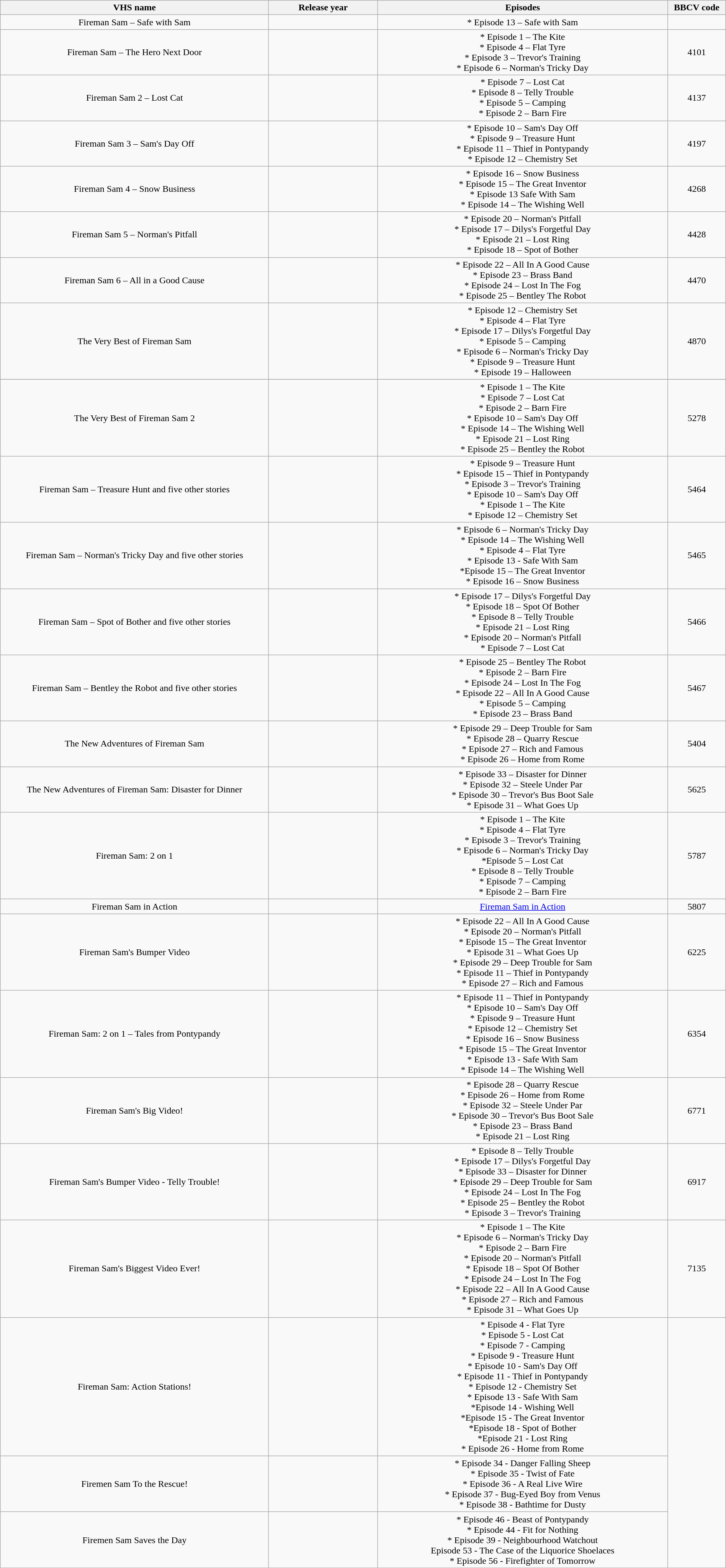<table class="wikitable" style="text-align:center; width:100%;">
<tr>
<th width="37%">VHS name</th>
<th width="15%">Release year</th>
<th width="40%">Episodes</th>
<th width="8%">BBCV code</th>
</tr>
<tr>
<td>Fireman Sam – Safe with Sam</td>
<td></td>
<td>* Episode 13 – Safe with Sam</td>
<td></td>
</tr>
<tr>
<td>Fireman Sam – The Hero Next Door</td>
<td></td>
<td>* Episode 1 – The Kite<br>* Episode 4 – Flat Tyre<br>* Episode 3 – Trevor's Training<br>* Episode 6 – Norman's Tricky Day</td>
<td>4101</td>
</tr>
<tr>
<td>Fireman Sam 2 – Lost Cat</td>
<td></td>
<td>* Episode 7 – Lost Cat<br>* Episode 8 – Telly Trouble<br>* Episode 5 – Camping<br>* Episode 2 – Barn Fire</td>
<td>4137</td>
</tr>
<tr>
<td>Fireman Sam 3 – Sam's Day Off</td>
<td></td>
<td>* Episode 10 – Sam's Day Off<br>* Episode 9 – Treasure Hunt<br>* Episode 11 – Thief in Pontypandy<br>* Episode 12 – Chemistry Set</td>
<td>4197</td>
</tr>
<tr>
<td>Fireman Sam 4 – Snow Business</td>
<td></td>
<td>* Episode 16 – Snow Business<br>* Episode 15 – The Great Inventor<br>* Episode 13 Safe With Sam<br>* Episode 14 – The Wishing Well</td>
<td>4268</td>
</tr>
<tr>
<td>Fireman Sam 5 – Norman's Pitfall</td>
<td></td>
<td>* Episode 20 – Norman's Pitfall<br>* Episode 17 – Dilys's Forgetful Day<br>* Episode 21 – Lost Ring<br>* Episode 18 – Spot of Bother</td>
<td>4428</td>
</tr>
<tr>
<td>Fireman Sam 6 – All in a Good Cause</td>
<td></td>
<td>* Episode 22 – All In A Good Cause<br>* Episode 23 – Brass Band<br>* Episode 24 – Lost In The Fog<br>* Episode 25 – Bentley The Robot</td>
<td>4470</td>
</tr>
<tr>
<td>The Very Best of Fireman Sam</td>
<td></td>
<td>* Episode 12 – Chemistry Set<br>* Episode 4 – Flat Tyre<br>*  Episode 17 – Dilys's Forgetful Day<br>* Episode 5 – Camping <br>* Episode 6 – Norman's Tricky Day<br>* Episode 9 – Treasure Hunt<br>* Episode 19 – Halloween</td>
<td>4870</td>
</tr>
<tr>
</tr>
<tr>
<td>The Very Best of Fireman Sam 2</td>
<td></td>
<td>* Episode 1 – The Kite<br>* Episode 7 – Lost Cat<br>* Episode 2 – Barn Fire<br>* Episode 10 – Sam's Day Off<br>* Episode 14 – The Wishing Well<br>* Episode 21 – Lost Ring<br>* Episode 25 – Bentley the Robot</td>
<td>5278</td>
</tr>
<tr>
<td>Fireman Sam – Treasure Hunt and five other stories</td>
<td></td>
<td>* Episode 9 – Treasure Hunt<br>* Episode 15 – Thief in Pontypandy<br>* Episode 3 – Trevor's Training<br>* Episode 10 – Sam's Day Off<br>* Episode 1 – The Kite<br>* Episode 12 – Chemistry Set</td>
<td>5464</td>
</tr>
<tr>
<td>Fireman Sam – Norman's Tricky Day and five other stories</td>
<td></td>
<td>* Episode 6 – Norman's Tricky Day<br>* Episode 14 – The Wishing Well <br>* Episode 4 – Flat Tyre<br>* Episode 13 - Safe With Sam<br>*Episode 15 – The Great Inventor<br>* Episode 16 – Snow Business</td>
<td>5465</td>
</tr>
<tr>
<td>Fireman Sam – Spot of Bother and five other stories</td>
<td></td>
<td>* Episode 17 – Dilys's Forgetful Day<br>* Episode 18 – Spot Of Bother<br>* Episode 8 – Telly Trouble<br>* Episode 21 – Lost Ring<br>* Episode 20 – Norman's Pitfall<br>* Episode 7 – Lost Cat</td>
<td>5466</td>
</tr>
<tr>
<td>Fireman Sam – Bentley the Robot and five other stories</td>
<td></td>
<td>* Episode 25 – Bentley The Robot<br>* Episode 2 – Barn Fire<br>* Episode 24 – Lost In The Fog<br>* Episode 22 – All In A Good Cause<br>* Episode 5 – Camping<br>* Episode 23 – Brass Band</td>
<td>5467</td>
</tr>
<tr>
<td>The New Adventures of Fireman Sam</td>
<td></td>
<td>* Episode 29 – Deep Trouble for Sam<br>* Episode 28 – Quarry Rescue<br>* Episode 27 – Rich and Famous<br>* Episode 26 – Home from Rome</td>
<td>5404</td>
</tr>
<tr>
<td>The New Adventures of Fireman Sam: Disaster for Dinner</td>
<td></td>
<td>* Episode 33 – Disaster for Dinner<br>* Episode 32 – Steele Under Par<br>* Episode 30 – Trevor's Bus Boot Sale<br>* Episode 31 – What Goes Up</td>
<td>5625</td>
</tr>
<tr>
<td>Fireman Sam: 2 on 1</td>
<td></td>
<td>* Episode 1 – The Kite<br>* Episode 4 – Flat Tyre<br>* Episode 3 – Trevor's Training<br>* Episode 6 – Norman's Tricky Day<br>*Episode 5 – Lost Cat<br>* Episode 8 – Telly Trouble<br>* Episode 7 – Camping<br>* Episode 2 – Barn Fire</td>
<td>5787</td>
</tr>
<tr>
<td>Fireman Sam in Action</td>
<td></td>
<td><a href='#'>Fireman Sam in Action</a></td>
<td>5807</td>
</tr>
<tr>
<td>Fireman Sam's Bumper Video</td>
<td></td>
<td>* Episode 22 – All In A Good Cause<br>* Episode 20 – Norman's Pitfall<br>* Episode 15 – The Great Inventor<br>* Episode 31 – What Goes Up<br>* Episode 29 – Deep Trouble for Sam<br>* Episode 11 – Thief in Pontypandy<br>* Episode 27 – Rich and Famous</td>
<td>6225</td>
</tr>
<tr>
<td>Fireman Sam: 2 on 1 – Tales from Pontypandy</td>
<td></td>
<td>* Episode 11 – Thief in Pontypandy<br>* Episode 10 – Sam's Day Off<br>* Episode 9 – Treasure Hunt<br>* Episode 12 – Chemistry Set<br>* Episode 16 – Snow Business<br>* Episode 15 – The Great Inventor<br>* Episode 13 - Safe With Sam<br>* Episode 14 – The Wishing Well</td>
<td>6354</td>
</tr>
<tr>
<td>Fireman Sam's Big Video!</td>
<td></td>
<td>* Episode 28 – Quarry Rescue<br>* Episode 26 – Home from Rome<br>* Episode 32 – Steele Under Par<br>* Episode 30 – Trevor's Bus Boot Sale<br>* Episode 23 – Brass Band<br>* Episode 21 – Lost Ring</td>
<td>6771</td>
</tr>
<tr>
<td>Fireman Sam's Bumper Video - Telly Trouble!</td>
<td></td>
<td>* Episode 8 – Telly Trouble<br>* Episode 17 – Dilys's Forgetful Day<br>* Episode 33 – Disaster for Dinner<br>* Episode 29 – Deep Trouble for Sam<br>* Episode 24 – Lost In The Fog<br>* Episode 25 – Bentley the Robot<br>* Episode 3 – Trevor's Training</td>
<td>6917</td>
</tr>
<tr>
<td>Fireman Sam's Biggest Video Ever!</td>
<td></td>
<td>* Episode 1 – The Kite<br>* Episode 6 – Norman's Tricky Day<br>* Episode 2 – Barn Fire<br>* Episode 20 – Norman's Pitfall<br>* Episode 18 – Spot Of Bother<br>* Episode 24 – Lost In The Fog<br>* Episode 22 – All In A Good Cause<br>*  Episode 27 – Rich and Famous<br>* Episode 31 – What Goes Up</td>
<td>7135</td>
</tr>
<tr>
<td>Fireman Sam: Action Stations!</td>
<td></td>
<td>* Episode 4 - Flat Tyre<br>* Episode 5 - Lost Cat<br>* Episode 7 - Camping<br>* Episode 9 - Treasure Hunt<br>* Episode 10 - Sam's Day Off<br>* Episode 11 - Thief in Pontypandy<br>* Episode 12 - Chemistry Set<br>* Episode 13 - Safe With Sam<br>*Episode 14 - Wishing Well<br>*Episode 15 - The Great Inventor<br>*Episode 18 - Spot of Bother<br>*Episode 21 - Lost Ring<br>* Episode 26 - Home from Rome<br></td>
</tr>
<tr>
<td>Firemen Sam To the Rescue!</td>
<td></td>
<td>* Episode 34 - Danger Falling Sheep <br> * Episode 35 - Twist of Fate <br> * Episode 36 - A Real Live Wire <br> * Episode 37 - Bug-Eyed Boy from Venus <br> * Episode 38 - Bathtime for Dusty</td>
</tr>
<tr>
<td>Firemen Sam Saves the Day</td>
<td></td>
<td>* Episode 46 - Beast of Pontypandy<br> * Episode 44 - Fit for Nothing<br> * Episode 39 - Neighbourhood Watchout<br> Episode 53 - The Case of the Liquorice Shoelaces<br> * Episode 56 - Firefighter of Tomorrow</td>
</tr>
</table>
